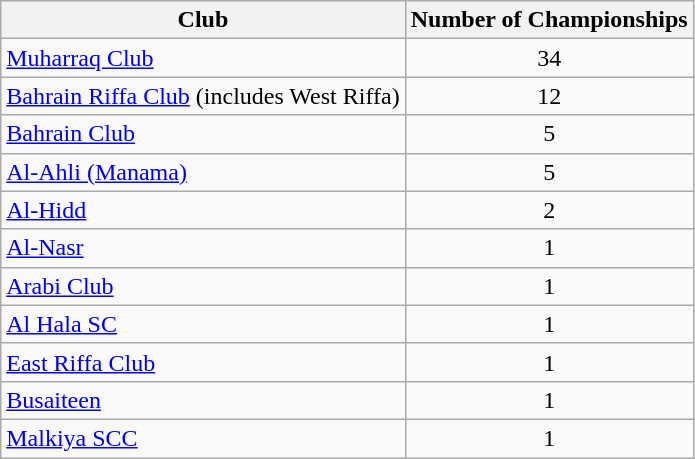<table class="wikitable" style="text-align:center;">
<tr>
<th>Club<br></th>
<th>Number of Championships <br></th>
</tr>
<tr>
<td style="text-align:left;"><a href='#'>Muharraq Club</a></td>
<td>34</td>
</tr>
<tr>
<td style="text-align:left;"><a href='#'>Bahrain Riffa Club</a> (includes West Riffa)</td>
<td>12</td>
</tr>
<tr>
<td style="text-align:left;"><a href='#'>Bahrain Club</a></td>
<td>5</td>
</tr>
<tr>
<td style="text-align:left;"><a href='#'>Al-Ahli (Manama)</a></td>
<td>5</td>
</tr>
<tr>
<td style="text-align:left;"><a href='#'>Al-Hidd</a></td>
<td>2</td>
</tr>
<tr>
<td style="text-align:left;"><a href='#'>Al-Nasr</a></td>
<td>1</td>
</tr>
<tr>
<td style="text-align:left;"><a href='#'>Arabi Club</a></td>
<td>1</td>
</tr>
<tr>
<td style="text-align:left;"><a href='#'>Al Hala SC</a></td>
<td>1</td>
</tr>
<tr>
<td style="text-align:left;"><a href='#'>East Riffa Club</a></td>
<td>1</td>
</tr>
<tr>
<td style="text-align:left;"><a href='#'>Busaiteen</a></td>
<td>1</td>
</tr>
<tr>
<td style="text-align:left;"><a href='#'>Malkiya SCC</a></td>
<td>1</td>
</tr>
</table>
